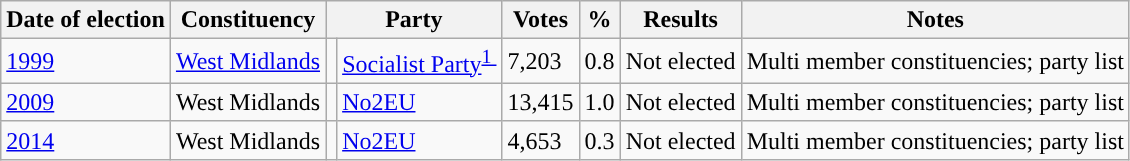<table class="wikitable">
<tr>
<th>Date of election</th>
<th>Constituency</th>
<th colspan=2>Party</th>
<th>Votes</th>
<th>%</th>
<th>Results</th>
<th>Notes</th>
</tr>
<tr>
<td><a href='#'>1999</a></td>
<td><a href='#'>West Midlands</a></td>
<td style="background:"></td>
<td><a href='#'>Socialist Party</a><sup><a href='#'>1 </a></sup></td>
<td>7,203</td>
<td>0.8</td>
<td>Not elected</td>
<td>Multi member constituencies; party list</td>
</tr>
<tr>
<td><a href='#'>2009</a></td>
<td>West Midlands</td>
<td style="background:"></td>
<td><a href='#'>No2EU</a></td>
<td>13,415</td>
<td>1.0</td>
<td>Not elected</td>
<td>Multi member constituencies; party list</td>
</tr>
<tr>
<td><a href='#'>2014</a></td>
<td>West Midlands</td>
<td style="background:"></td>
<td><a href='#'>No2EU</a></td>
<td>4,653</td>
<td>0.3</td>
<td>Not elected</td>
<td>Multi member constituencies; party list</td>
</tr>
</table>
